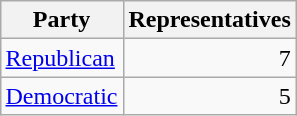<table class=wikitable style="float:right;margin:0 0 0.5em 1em;">
<tr>
<th colspan=2>Party</th>
<th>Representatives</th>
</tr>
<tr>
<td colspan=2><a href='#'>Republican</a></td>
<td align=right>7</td>
</tr>
<tr>
<td colspan=2><a href='#'>Democratic</a></td>
<td align=right>5</td>
</tr>
</table>
